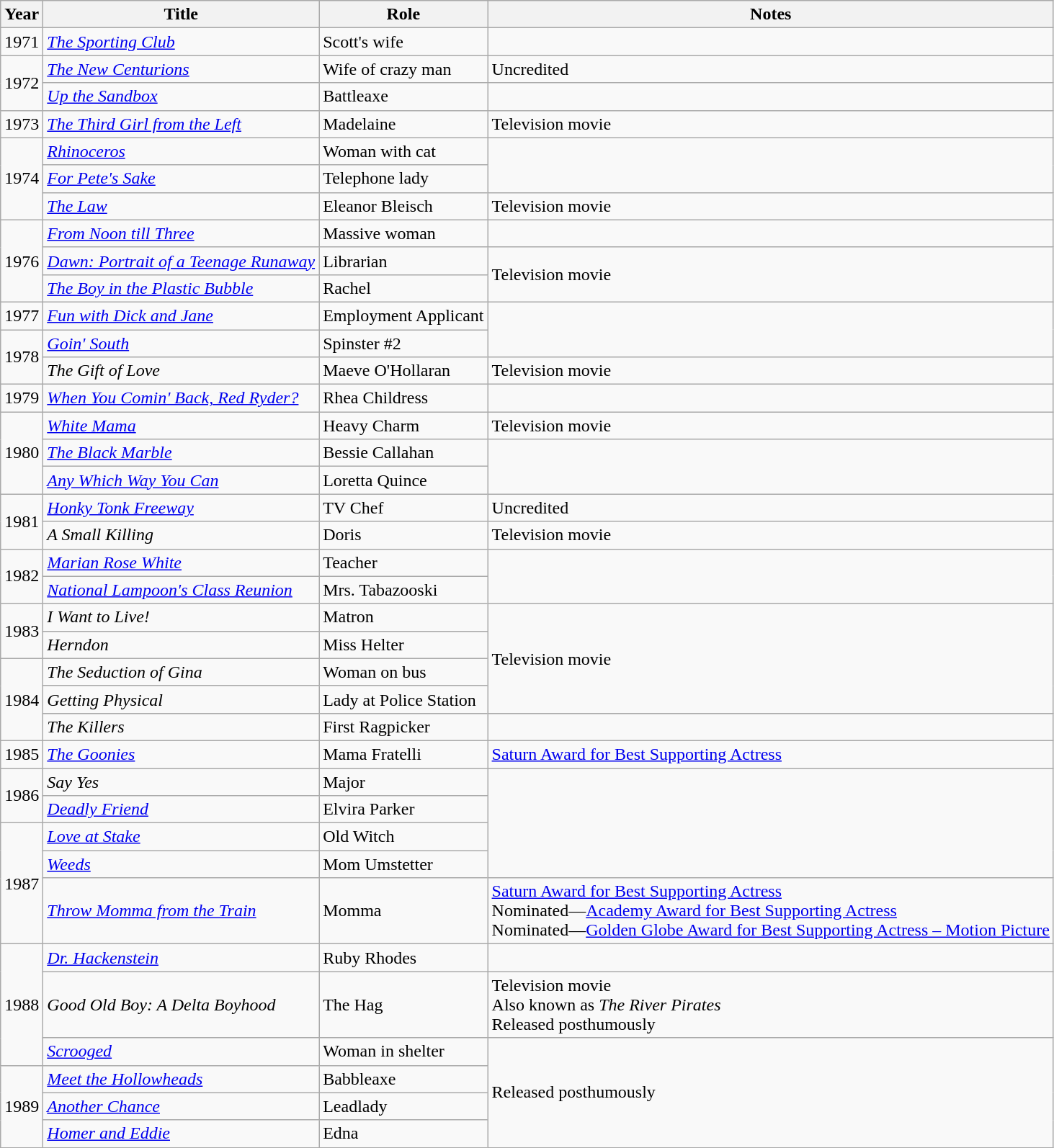<table class="wikitable sortable">
<tr>
<th>Year</th>
<th>Title</th>
<th>Role</th>
<th>Notes</th>
</tr>
<tr>
<td>1971</td>
<td><em><a href='#'>The Sporting Club</a></em></td>
<td>Scott's wife</td>
<td></td>
</tr>
<tr>
<td rowspan="2">1972</td>
<td><em><a href='#'>The New Centurions</a></em></td>
<td>Wife of crazy man</td>
<td>Uncredited</td>
</tr>
<tr>
<td><em><a href='#'>Up the Sandbox</a></em></td>
<td>Battleaxe</td>
<td></td>
</tr>
<tr>
<td>1973</td>
<td><em><a href='#'>The Third Girl from the Left</a></em></td>
<td>Madelaine</td>
<td>Television movie</td>
</tr>
<tr>
<td rowspan="3">1974</td>
<td><em><a href='#'>Rhinoceros</a></em></td>
<td>Woman with cat</td>
<td rowspan="2"></td>
</tr>
<tr>
<td><em><a href='#'>For Pete's Sake</a></em></td>
<td>Telephone lady</td>
</tr>
<tr>
<td><em><a href='#'>The Law</a></em></td>
<td>Eleanor Bleisch</td>
<td>Television movie</td>
</tr>
<tr>
<td rowspan="3">1976</td>
<td><em><a href='#'>From Noon till Three</a></em></td>
<td>Massive woman</td>
<td></td>
</tr>
<tr>
<td><em><a href='#'>Dawn: Portrait of a Teenage Runaway</a></em></td>
<td>Librarian</td>
<td rowspan="2">Television movie</td>
</tr>
<tr>
<td><em><a href='#'>The Boy in the Plastic Bubble</a></em></td>
<td>Rachel</td>
</tr>
<tr>
<td>1977</td>
<td><em><a href='#'>Fun with Dick and Jane</a></em></td>
<td>Employment Applicant</td>
<td rowspan="2"></td>
</tr>
<tr>
<td rowspan="2">1978</td>
<td><em><a href='#'>Goin' South</a></em></td>
<td>Spinster #2</td>
</tr>
<tr>
<td><em>The Gift of Love</em></td>
<td>Maeve O'Hollaran</td>
<td>Television movie</td>
</tr>
<tr>
<td>1979</td>
<td><em><a href='#'>When You Comin' Back, Red Ryder?</a></em></td>
<td>Rhea Childress</td>
<td></td>
</tr>
<tr>
<td rowspan="3">1980</td>
<td><em><a href='#'>White Mama</a></em></td>
<td>Heavy Charm</td>
<td>Television movie</td>
</tr>
<tr>
<td><em><a href='#'>The Black Marble</a></em></td>
<td>Bessie Callahan</td>
<td rowspan="2"></td>
</tr>
<tr>
<td><em><a href='#'>Any Which Way You Can</a></em></td>
<td>Loretta Quince</td>
</tr>
<tr>
<td rowspan="2">1981</td>
<td><em><a href='#'>Honky Tonk Freeway</a></em></td>
<td>TV Chef</td>
<td>Uncredited</td>
</tr>
<tr>
<td><em>A Small Killing</em></td>
<td>Doris</td>
<td>Television movie</td>
</tr>
<tr>
<td rowspan="2">1982</td>
<td><em><a href='#'>Marian Rose White</a></em></td>
<td>Teacher</td>
<td rowspan="2"></td>
</tr>
<tr>
<td><em><a href='#'>National Lampoon's Class Reunion</a></em></td>
<td>Mrs. Tabazooski</td>
</tr>
<tr>
<td rowspan="2">1983</td>
<td><em>I Want to Live!</em></td>
<td>Matron</td>
<td rowspan="4">Television movie</td>
</tr>
<tr>
<td><em>Herndon</em></td>
<td>Miss Helter</td>
</tr>
<tr>
<td rowspan="3">1984</td>
<td><em>The Seduction of Gina</em></td>
<td>Woman on bus</td>
</tr>
<tr>
<td><em>Getting Physical</em></td>
<td>Lady at Police Station</td>
</tr>
<tr>
<td><em>The Killers</em></td>
<td>First Ragpicker</td>
<td></td>
</tr>
<tr>
<td>1985</td>
<td><em><a href='#'>The Goonies</a></em></td>
<td>Mama Fratelli</td>
<td><a href='#'>Saturn Award for Best Supporting Actress</a></td>
</tr>
<tr>
<td rowspan="2">1986</td>
<td><em>Say Yes</em></td>
<td>Major</td>
<td rowspan="4"></td>
</tr>
<tr>
<td><em><a href='#'>Deadly Friend</a></em></td>
<td>Elvira Parker</td>
</tr>
<tr>
<td rowspan="3">1987</td>
<td><em><a href='#'>Love at Stake</a></em></td>
<td>Old Witch</td>
</tr>
<tr>
<td><em><a href='#'>Weeds</a></em></td>
<td>Mom Umstetter</td>
</tr>
<tr>
<td><em><a href='#'>Throw Momma from the Train</a></em></td>
<td>Momma</td>
<td><a href='#'>Saturn Award for Best Supporting Actress</a><br>Nominated—<a href='#'>Academy Award for Best Supporting Actress</a><br>Nominated—<a href='#'>Golden Globe Award for Best Supporting Actress – Motion Picture</a></td>
</tr>
<tr>
<td rowspan="3">1988</td>
<td><em><a href='#'>Dr. Hackenstein</a></em></td>
<td>Ruby Rhodes</td>
<td></td>
</tr>
<tr>
<td><em>Good Old Boy: A Delta Boyhood</em></td>
<td>The Hag</td>
<td>Television movie<br>Also known as <em>The River Pirates</em><br>Released posthumously</td>
</tr>
<tr>
<td><em><a href='#'>Scrooged</a></em></td>
<td>Woman in shelter</td>
<td rowspan="4">Released posthumously</td>
</tr>
<tr>
<td rowspan="3">1989</td>
<td><em><a href='#'>Meet the Hollowheads</a></em></td>
<td>Babbleaxe</td>
</tr>
<tr>
<td><em><a href='#'>Another Chance</a></em></td>
<td>Leadlady</td>
</tr>
<tr>
<td><em><a href='#'>Homer and Eddie</a></em></td>
<td>Edna</td>
</tr>
</table>
